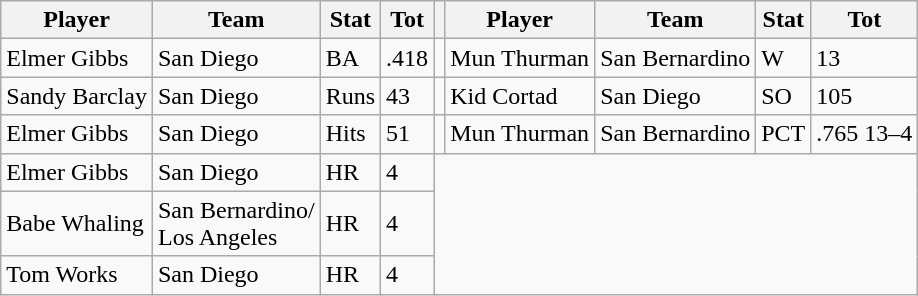<table class="wikitable">
<tr>
<th>Player</th>
<th>Team</th>
<th>Stat</th>
<th>Tot</th>
<th></th>
<th>Player</th>
<th>Team</th>
<th>Stat</th>
<th>Tot</th>
</tr>
<tr>
<td>Elmer Gibbs</td>
<td>San Diego</td>
<td>BA</td>
<td>.418</td>
<td></td>
<td>Mun Thurman</td>
<td>San Bernardino</td>
<td>W</td>
<td>13</td>
</tr>
<tr>
<td>Sandy Barclay</td>
<td>San Diego</td>
<td>Runs</td>
<td>43</td>
<td></td>
<td>Kid Cortad</td>
<td>San Diego</td>
<td>SO</td>
<td>105</td>
</tr>
<tr>
<td>Elmer Gibbs</td>
<td>San Diego</td>
<td>Hits</td>
<td>51</td>
<td></td>
<td>Mun Thurman</td>
<td>San Bernardino</td>
<td>PCT</td>
<td>.765 13–4</td>
</tr>
<tr>
<td>Elmer Gibbs</td>
<td>San Diego</td>
<td>HR</td>
<td>4</td>
</tr>
<tr>
<td>Babe Whaling</td>
<td>San Bernardino/<br>Los Angeles</td>
<td>HR</td>
<td>4</td>
</tr>
<tr>
<td>Tom Works</td>
<td>San Diego</td>
<td>HR</td>
<td>4</td>
</tr>
</table>
